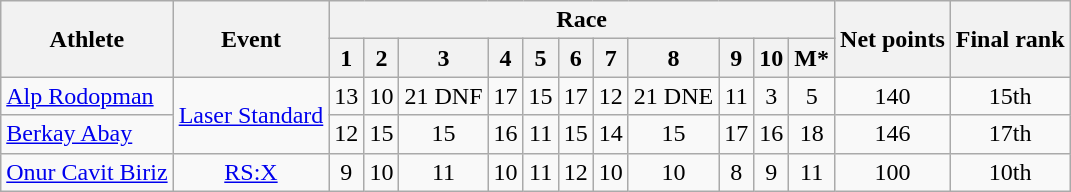<table class="wikitable">
<tr>
<th rowspan="2">Athlete</th>
<th rowspan="2">Event</th>
<th colspan=11>Race</th>
<th rowspan=2>Net points</th>
<th rowspan=2>Final rank</th>
</tr>
<tr>
<th>1</th>
<th>2</th>
<th>3</th>
<th>4</th>
<th>5</th>
<th>6</th>
<th>7</th>
<th>8</th>
<th>9</th>
<th>10</th>
<th>M*</th>
</tr>
<tr align=center>
<td align=left><a href='#'>Alp Rodopman</a></td>
<td rowspan=2><a href='#'>Laser Standard</a></td>
<td>13</td>
<td>10</td>
<td>21 DNF</td>
<td>17</td>
<td>15</td>
<td>17</td>
<td>12</td>
<td>21 DNE</td>
<td>11</td>
<td>3</td>
<td>5</td>
<td>140</td>
<td>15th</td>
</tr>
<tr align=center>
<td align=left><a href='#'>Berkay Abay</a></td>
<td>12</td>
<td>15</td>
<td>15</td>
<td>16</td>
<td>11</td>
<td>15</td>
<td>14</td>
<td>15</td>
<td>17</td>
<td>16</td>
<td>18</td>
<td>146</td>
<td>17th</td>
</tr>
<tr align=center>
<td align=left><a href='#'>Onur Cavit Biriz</a></td>
<td><a href='#'>RS:X</a></td>
<td>9</td>
<td>10</td>
<td>11</td>
<td>10</td>
<td>11</td>
<td>12</td>
<td>10</td>
<td>10</td>
<td>8</td>
<td>9</td>
<td>11</td>
<td>100</td>
<td>10th</td>
</tr>
</table>
